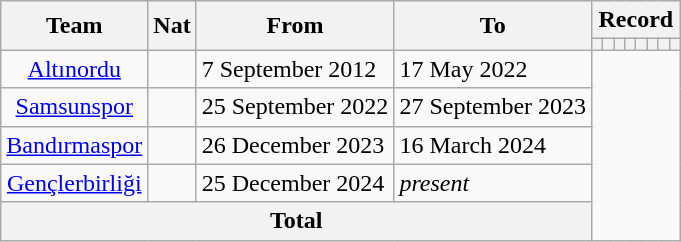<table class="wikitable" style="text-align:center">
<tr>
<th rowspan="2">Team</th>
<th rowspan="2">Nat</th>
<th rowspan="2">From</th>
<th rowspan="2">To</th>
<th colspan="8">Record</th>
</tr>
<tr>
<th></th>
<th></th>
<th></th>
<th></th>
<th></th>
<th></th>
<th></th>
<th></th>
</tr>
<tr>
<td><a href='#'>Altınordu</a></td>
<td></td>
<td align=left>7 September 2012</td>
<td align=left>17 May 2022<br></td>
</tr>
<tr>
<td><a href='#'>Samsunspor</a></td>
<td></td>
<td align=left>25 September 2022</td>
<td align=left>27 September 2023<br></td>
</tr>
<tr>
<td><a href='#'>Bandırmaspor</a></td>
<td></td>
<td align=left>26 December 2023</td>
<td align=left>16 March 2024<br></td>
</tr>
<tr>
<td><a href='#'>Gençlerbirliği</a></td>
<td></td>
<td align=left>25 December 2024</td>
<td align=left><em>present</em><br></td>
</tr>
<tr>
<th colspan=4>Total<br></th>
</tr>
</table>
